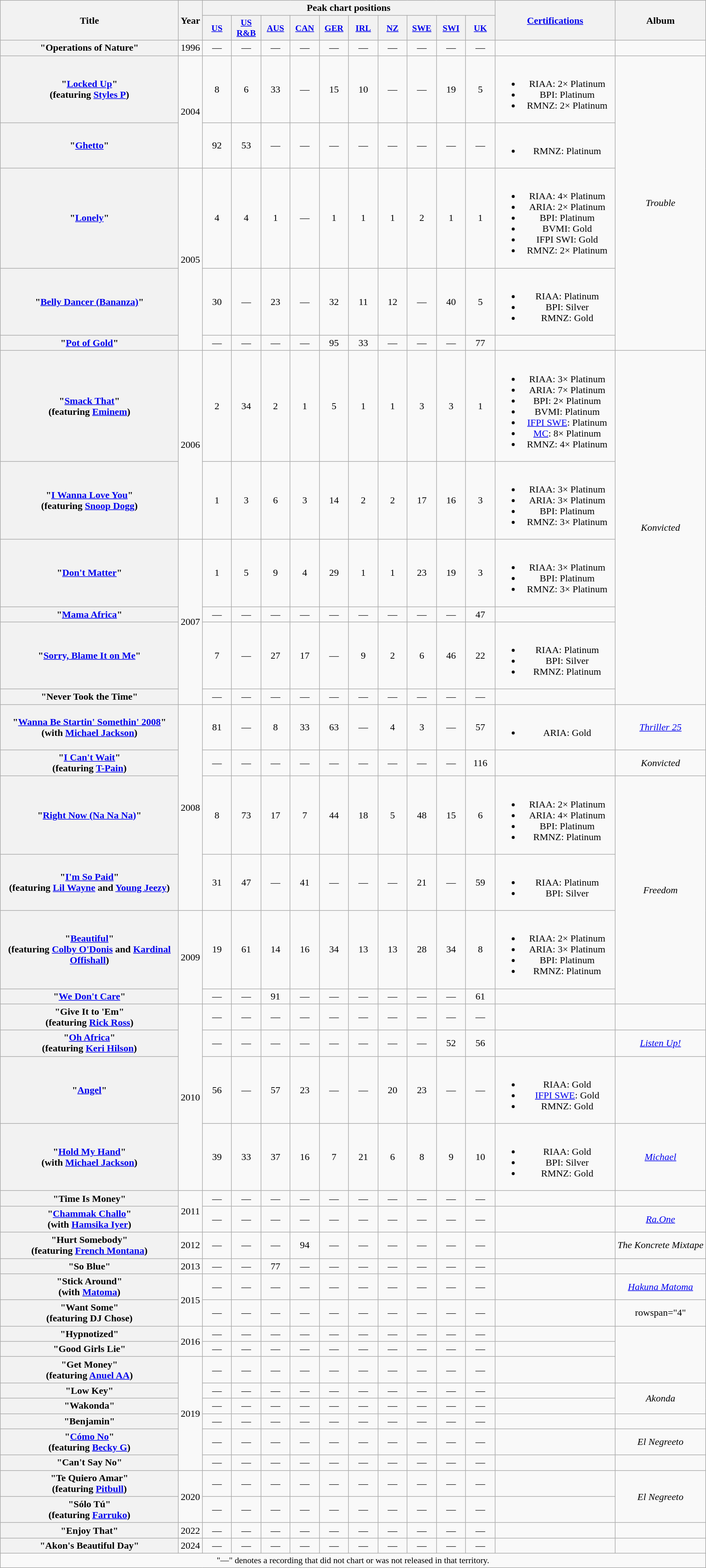<table class="wikitable plainrowheaders" style="text-align:center;">
<tr>
<th scope="col" rowspan="2" style="width:18em;">Title</th>
<th scope="col" rowspan="2">Year</th>
<th scope="col" colspan="10">Peak chart positions</th>
<th scope="col" rowspan="2" style="width:12em;"><a href='#'>Certifications</a></th>
<th scope="col" rowspan="2">Album</th>
</tr>
<tr>
<th scope="col" style="width:2.9em;font-size:90%;"><a href='#'>US</a><br></th>
<th scope="col" style="width:2.9em;font-size:90%;"><a href='#'>US<br>R&B</a><br></th>
<th scope="col" style="width:2.9em;font-size:90%;"><a href='#'>AUS</a><br></th>
<th scope="col" style="width:2.9em;font-size:90%;"><a href='#'>CAN</a><br></th>
<th scope="col" style="width:2.9em;font-size:90%;"><a href='#'>GER</a><br></th>
<th scope="col" style="width:2.9em;font-size:90%;"><a href='#'>IRL</a><br></th>
<th scope="col" style="width:2.9em;font-size:90%;"><a href='#'>NZ</a><br></th>
<th scope="col" style="width:2.9em;font-size:90%;"><a href='#'>SWE</a><br></th>
<th scope="col" style="width:2.9em;font-size:90%;"><a href='#'>SWI</a><br></th>
<th scope="col" style="width:2.9em;font-size:90%;"><a href='#'>UK</a><br></th>
</tr>
<tr>
<th scope="row">"Operations of Nature"<br></th>
<td>1996</td>
<td>—</td>
<td>—</td>
<td>—</td>
<td>—</td>
<td>—</td>
<td>—</td>
<td>—</td>
<td>—</td>
<td>—</td>
<td>—</td>
<td></td>
<td></td>
</tr>
<tr>
<th scope="row">"<a href='#'>Locked Up</a>"<br><span>(featuring <a href='#'>Styles P</a>)</span></th>
<td rowspan="2">2004</td>
<td>8</td>
<td>6</td>
<td>33</td>
<td>—</td>
<td>15</td>
<td>10</td>
<td>—</td>
<td>—</td>
<td>19</td>
<td>5</td>
<td><br><ul><li>RIAA: 2× Platinum</li><li>BPI: Platinum</li><li>RMNZ: 2× Platinum</li></ul></td>
<td rowspan="5"><em>Trouble</em></td>
</tr>
<tr>
<th scope="row">"<a href='#'>Ghetto</a>"</th>
<td>92</td>
<td>53</td>
<td>—</td>
<td>—</td>
<td>—</td>
<td>—</td>
<td>—</td>
<td>—</td>
<td>—</td>
<td>—</td>
<td><br><ul><li>RMNZ: Platinum</li></ul></td>
</tr>
<tr>
<th scope="row">"<a href='#'>Lonely</a>"</th>
<td rowspan="3">2005</td>
<td>4</td>
<td>4</td>
<td>1</td>
<td>—</td>
<td>1</td>
<td>1</td>
<td>1</td>
<td>2</td>
<td>1</td>
<td>1</td>
<td><br><ul><li>RIAA: 4× Platinum</li><li>ARIA: 2× Platinum</li><li>BPI: Platinum</li><li>BVMI: Gold</li><li>IFPI SWI: Gold</li><li>RMNZ: 2× Platinum</li></ul></td>
</tr>
<tr>
<th scope="row">"<a href='#'>Belly Dancer (Bananza)</a>"</th>
<td>30</td>
<td>—</td>
<td>23</td>
<td>—</td>
<td>32</td>
<td>11</td>
<td>12</td>
<td>—</td>
<td>40</td>
<td>5</td>
<td><br><ul><li>RIAA: Platinum</li><li>BPI: Silver</li><li>RMNZ: Gold</li></ul></td>
</tr>
<tr>
<th scope="row">"<a href='#'>Pot of Gold</a>"</th>
<td>—</td>
<td>—</td>
<td>—</td>
<td>—</td>
<td>95</td>
<td>33</td>
<td>—</td>
<td>—</td>
<td>—</td>
<td>77</td>
<td></td>
</tr>
<tr>
<th scope="row">"<a href='#'>Smack That</a>"<br><span>(featuring <a href='#'>Eminem</a>)</span></th>
<td rowspan="2">2006</td>
<td>2</td>
<td>34</td>
<td>2</td>
<td>1</td>
<td>5</td>
<td>1</td>
<td>1</td>
<td>3</td>
<td>3</td>
<td>1</td>
<td><br><ul><li>RIAA: 3× Platinum</li><li>ARIA: 7× Platinum</li><li>BPI: 2× Platinum</li><li>BVMI: Platinum</li><li><a href='#'>IFPI SWE</a>: Platinum</li><li><a href='#'>MC</a>: 8× Platinum</li><li>RMNZ: 4× Platinum</li></ul></td>
<td rowspan="6"><em>Konvicted</em></td>
</tr>
<tr>
<th scope="row">"<a href='#'>I Wanna Love You</a>"<br><span>(featuring <a href='#'>Snoop Dogg</a>)</span></th>
<td>1</td>
<td>3</td>
<td>6</td>
<td>3</td>
<td>14</td>
<td>2</td>
<td>2</td>
<td>17</td>
<td>16</td>
<td>3</td>
<td><br><ul><li>RIAA: 3× Platinum</li><li>ARIA: 3× Platinum</li><li>BPI: Platinum</li><li>RMNZ: 3× Platinum</li></ul></td>
</tr>
<tr>
<th scope="row">"<a href='#'>Don't Matter</a>"</th>
<td rowspan="4">2007</td>
<td>1</td>
<td>5</td>
<td>9</td>
<td>4</td>
<td>29</td>
<td>1</td>
<td>1</td>
<td>23</td>
<td>19</td>
<td>3</td>
<td><br><ul><li>RIAA: 3× Platinum</li><li>BPI: Platinum</li><li>RMNZ: 3× Platinum</li></ul></td>
</tr>
<tr>
<th scope="row">"<a href='#'>Mama Africa</a>"</th>
<td>—</td>
<td>—</td>
<td>—</td>
<td>—</td>
<td>—</td>
<td>—</td>
<td>—</td>
<td>—</td>
<td>—</td>
<td>47</td>
<td></td>
</tr>
<tr>
<th scope="row">"<a href='#'>Sorry, Blame It on Me</a>"</th>
<td>7</td>
<td>—</td>
<td>27</td>
<td>17</td>
<td>—</td>
<td>9</td>
<td>2</td>
<td>6</td>
<td>46</td>
<td>22</td>
<td><br><ul><li>RIAA: Platinum</li><li>BPI: Silver</li><li>RMNZ: Platinum</li></ul></td>
</tr>
<tr>
<th scope="row">"Never Took the Time"</th>
<td>—</td>
<td>—</td>
<td>—</td>
<td>—</td>
<td>—</td>
<td>—</td>
<td>—</td>
<td>—</td>
<td>—</td>
<td>—</td>
<td></td>
</tr>
<tr>
<th scope="row">"<a href='#'>Wanna Be Startin' Somethin' 2008</a>"<br><span>(with <a href='#'>Michael Jackson</a>)</span></th>
<td rowspan="4">2008</td>
<td>81</td>
<td>—</td>
<td>8</td>
<td>33</td>
<td>63</td>
<td>—</td>
<td>4</td>
<td>3</td>
<td>—</td>
<td>57</td>
<td><br><ul><li>ARIA: Gold</li></ul></td>
<td><em><a href='#'>Thriller 25</a></em></td>
</tr>
<tr>
<th scope="row">"<a href='#'>I Can't Wait</a>"<br><span>(featuring <a href='#'>T-Pain</a>)</span></th>
<td>—</td>
<td>—</td>
<td>—</td>
<td>—</td>
<td>—</td>
<td>—</td>
<td>—</td>
<td>—</td>
<td>—</td>
<td>116</td>
<td></td>
<td><em>Konvicted</em></td>
</tr>
<tr>
<th scope="row">"<a href='#'>Right Now (Na Na Na)</a>"</th>
<td>8</td>
<td>73</td>
<td>17</td>
<td>7</td>
<td>44</td>
<td>18</td>
<td>5</td>
<td>48</td>
<td>15</td>
<td>6</td>
<td><br><ul><li>RIAA: 2× Platinum</li><li>ARIA: 4× Platinum</li><li>BPI: Platinum</li><li>RMNZ: Platinum</li></ul></td>
<td rowspan="4"><em>Freedom</em></td>
</tr>
<tr>
<th scope="row">"<a href='#'>I'm So Paid</a>"<br><span>(featuring <a href='#'>Lil Wayne</a> and <a href='#'>Young Jeezy</a>)</span></th>
<td>31</td>
<td>47</td>
<td>—</td>
<td>41</td>
<td>—</td>
<td>—</td>
<td>—</td>
<td>21</td>
<td>—</td>
<td>59</td>
<td><br><ul><li>RIAA: Platinum</li><li>BPI: Silver</li></ul></td>
</tr>
<tr>
<th scope="row">"<a href='#'>Beautiful</a>"<br><span>(featuring <a href='#'>Colby O'Donis</a> and <a href='#'>Kardinal Offishall</a>)</span></th>
<td rowspan="2">2009</td>
<td>19</td>
<td>61</td>
<td>14</td>
<td>16</td>
<td>34</td>
<td>13</td>
<td>13</td>
<td>28</td>
<td>34</td>
<td>8</td>
<td><br><ul><li>RIAA: 2× Platinum</li><li>ARIA: 3× Platinum</li><li>BPI: Platinum</li><li>RMNZ: Platinum</li></ul></td>
</tr>
<tr>
<th scope="row">"<a href='#'>We Don't Care</a>"</th>
<td>—</td>
<td>—</td>
<td>91</td>
<td>—</td>
<td>—</td>
<td>—</td>
<td>—</td>
<td>—</td>
<td>—</td>
<td>61</td>
</tr>
<tr>
<th scope="row">"Give It to 'Em"<br><span>(featuring <a href='#'>Rick Ross</a>)</span></th>
<td rowspan="4">2010</td>
<td>—</td>
<td>—</td>
<td>—</td>
<td>—</td>
<td>—</td>
<td>—</td>
<td>—</td>
<td>—</td>
<td>—</td>
<td>—</td>
<td></td>
<td></td>
</tr>
<tr>
<th scope="row">"<a href='#'>Oh Africa</a>"<br><span>(featuring <a href='#'>Keri Hilson</a>)</span></th>
<td>—</td>
<td>—</td>
<td>—</td>
<td>—</td>
<td>—</td>
<td>—</td>
<td>—</td>
<td>—</td>
<td>52</td>
<td>56</td>
<td></td>
<td><em><a href='#'>Listen Up!</a></em></td>
</tr>
<tr>
<th scope="row">"<a href='#'>Angel</a>"</th>
<td>56</td>
<td>—</td>
<td>57</td>
<td>23</td>
<td>—</td>
<td>—</td>
<td>20</td>
<td>23</td>
<td>—</td>
<td>—</td>
<td><br><ul><li>RIAA: Gold</li><li><a href='#'>IFPI SWE</a>: Gold</li><li>RMNZ: Gold</li></ul></td>
<td></td>
</tr>
<tr>
<th scope="row">"<a href='#'>Hold My Hand</a>"<br><span>(with <a href='#'>Michael Jackson</a>)</span></th>
<td>39</td>
<td>33</td>
<td>37</td>
<td>16</td>
<td>7</td>
<td>21</td>
<td>6</td>
<td>8</td>
<td>9</td>
<td>10</td>
<td><br><ul><li>RIAA: Gold</li><li>BPI: Silver</li><li>RMNZ: Gold</li></ul></td>
<td><em><a href='#'>Michael</a></em></td>
</tr>
<tr>
<th scope="row">"Time Is Money"</th>
<td rowspan="2">2011</td>
<td>—</td>
<td>—</td>
<td>—</td>
<td>—</td>
<td>—</td>
<td>—</td>
<td>—</td>
<td>—</td>
<td>—</td>
<td>—</td>
<td></td>
<td></td>
</tr>
<tr>
<th scope="row">"<a href='#'>Chammak Challo</a>"<br><span>(with <a href='#'>Hamsika Iyer</a>)</span></th>
<td>—</td>
<td>—</td>
<td>—</td>
<td>—</td>
<td>—</td>
<td>—</td>
<td>—</td>
<td>—</td>
<td>—</td>
<td>—</td>
<td></td>
<td><em><a href='#'>Ra.One</a></em></td>
</tr>
<tr>
<th scope="row">"Hurt Somebody"<br><span>(featuring <a href='#'>French Montana</a>)</span></th>
<td>2012</td>
<td>—</td>
<td>—</td>
<td>—</td>
<td>94</td>
<td>—</td>
<td>—</td>
<td>—</td>
<td>—</td>
<td>—</td>
<td>—</td>
<td></td>
<td><em>The Koncrete Mixtape</em></td>
</tr>
<tr>
<th scope="row">"So Blue"</th>
<td>2013</td>
<td>—</td>
<td>—</td>
<td>77</td>
<td>—</td>
<td>—</td>
<td>—</td>
<td>—</td>
<td>—</td>
<td>—</td>
<td>—</td>
<td></td>
<td></td>
</tr>
<tr>
<th scope="row">"Stick Around"<br><span>(with <a href='#'>Matoma</a>)</span></th>
<td rowspan="2">2015</td>
<td>—</td>
<td>—</td>
<td>—</td>
<td>—</td>
<td>—</td>
<td>—</td>
<td>—</td>
<td>—</td>
<td>—</td>
<td>—</td>
<td></td>
<td><em><a href='#'>Hakuna Matoma</a></em></td>
</tr>
<tr>
<th scope="row">"Want Some"<br><span>(featuring DJ Chose)</span></th>
<td>—</td>
<td>—</td>
<td>—</td>
<td>—</td>
<td>—</td>
<td>—</td>
<td>—</td>
<td>—</td>
<td>—</td>
<td>—</td>
<td></td>
<td>rowspan="4" </td>
</tr>
<tr>
<th scope="row">"Hypnotized"</th>
<td rowspan="2">2016</td>
<td>—</td>
<td>—</td>
<td>—</td>
<td>—</td>
<td>—</td>
<td>—</td>
<td>—</td>
<td>—</td>
<td>—</td>
<td>—</td>
<td></td>
</tr>
<tr>
<th scope="row">"Good Girls Lie"</th>
<td>—</td>
<td>—</td>
<td>—</td>
<td>—</td>
<td>—</td>
<td>—</td>
<td>—</td>
<td>—</td>
<td>—</td>
<td>—</td>
<td></td>
</tr>
<tr>
<th scope="row">"Get Money"<br><span>(featuring <a href='#'>Anuel AA</a>)</span></th>
<td rowspan="6">2019</td>
<td>—</td>
<td>—</td>
<td>—</td>
<td>—</td>
<td>—</td>
<td>—</td>
<td>—</td>
<td>—</td>
<td>—</td>
<td>—</td>
<td></td>
</tr>
<tr>
<th scope="row">"Low Key"</th>
<td>—</td>
<td>—</td>
<td>—</td>
<td>—</td>
<td>—</td>
<td>—</td>
<td>—</td>
<td>—</td>
<td>—</td>
<td>—</td>
<td></td>
<td rowspan="2"><em>Akonda</em></td>
</tr>
<tr>
<th scope="row">"Wakonda"</th>
<td>—</td>
<td>—</td>
<td>—</td>
<td>—</td>
<td>—</td>
<td>—</td>
<td>—</td>
<td>—</td>
<td>—</td>
<td>—</td>
<td></td>
</tr>
<tr>
<th scope="row">"Benjamin"</th>
<td>—</td>
<td>—</td>
<td>—</td>
<td>—</td>
<td>—</td>
<td>—</td>
<td>—</td>
<td>—</td>
<td>—</td>
<td>—</td>
<td></td>
<td></td>
</tr>
<tr>
<th scope="row">"<a href='#'>Cómo No</a>"<br><span>(featuring <a href='#'>Becky G</a>)</span></th>
<td>—</td>
<td>—</td>
<td>—</td>
<td>—</td>
<td>—</td>
<td>—</td>
<td>—</td>
<td>—</td>
<td>—</td>
<td>—</td>
<td></td>
<td><em>El Negreeto</em></td>
</tr>
<tr>
<th scope="row">"Can't Say No"</th>
<td>—</td>
<td>—</td>
<td>—</td>
<td>—</td>
<td>—</td>
<td>—</td>
<td>—</td>
<td>—</td>
<td>—</td>
<td>—</td>
<td></td>
<td></td>
</tr>
<tr>
<th scope="row">"Te Quiero Amar"<br><span>(featuring <a href='#'>Pitbull</a>)</span></th>
<td rowspan="2">2020</td>
<td>—</td>
<td>—</td>
<td>—</td>
<td>—</td>
<td>—</td>
<td>—</td>
<td>—</td>
<td>—</td>
<td>—</td>
<td>—</td>
<td></td>
<td rowspan="2"><em>El Negreeto</em></td>
</tr>
<tr>
<th scope="row">"Sólo Tú"<br><span>(featuring <a href='#'>Farruko</a>)</span></th>
<td>—</td>
<td>—</td>
<td>—</td>
<td>—</td>
<td>—</td>
<td>—</td>
<td>—</td>
<td>—</td>
<td>—</td>
<td>—</td>
<td></td>
</tr>
<tr>
<th scope="row">"Enjoy That"</th>
<td>2022</td>
<td>—</td>
<td>—</td>
<td>—</td>
<td>—</td>
<td>—</td>
<td>—</td>
<td>—</td>
<td>—</td>
<td>—</td>
<td>—</td>
<td></td>
<td></td>
</tr>
<tr>
<th scope="row">"Akon's Beautiful Day"</th>
<td>2024</td>
<td>—</td>
<td>—</td>
<td>—</td>
<td>—</td>
<td>—</td>
<td>—</td>
<td>—</td>
<td>—</td>
<td>—</td>
<td>—</td>
<td></td>
<td></td>
</tr>
<tr>
<td colspan="14" style="font-size:90%">"—" denotes a recording that did not chart or was not released in that territory.</td>
</tr>
</table>
